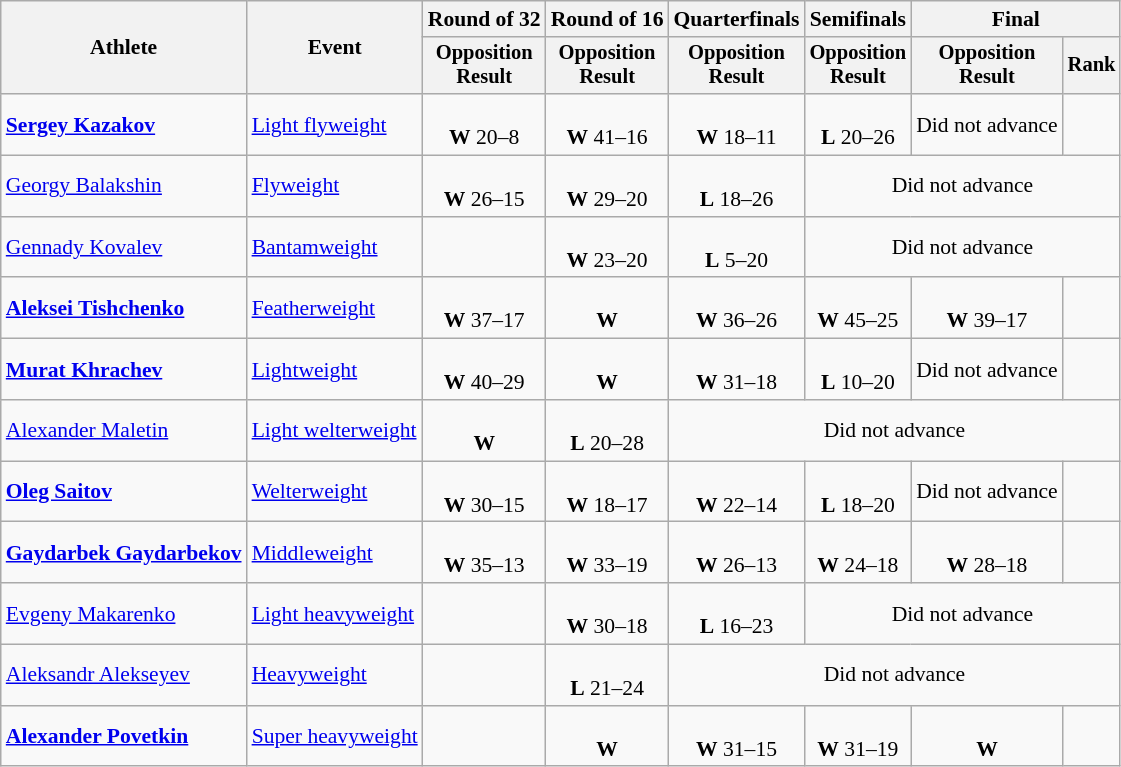<table class="wikitable" style="font-size:90%">
<tr>
<th rowspan="2">Athlete</th>
<th rowspan="2">Event</th>
<th>Round of 32</th>
<th>Round of 16</th>
<th>Quarterfinals</th>
<th>Semifinals</th>
<th colspan=2>Final</th>
</tr>
<tr style="font-size:95%">
<th>Opposition<br>Result</th>
<th>Opposition<br>Result</th>
<th>Opposition<br>Result</th>
<th>Opposition<br>Result</th>
<th>Opposition<br>Result</th>
<th>Rank</th>
</tr>
<tr align=center>
<td align=left><strong><a href='#'>Sergey Kazakov</a></strong></td>
<td align=left><a href='#'>Light flyweight</a></td>
<td><br><strong>W</strong> 20–8</td>
<td><br><strong>W</strong> 41–16</td>
<td><br><strong>W</strong> 18–11</td>
<td><br><strong>L</strong> 20–26</td>
<td>Did not advance</td>
<td></td>
</tr>
<tr align=center>
<td align=left><a href='#'>Georgy Balakshin</a></td>
<td align=left><a href='#'>Flyweight</a></td>
<td><br><strong>W</strong> 26–15</td>
<td><br><strong>W</strong> 29–20</td>
<td><br><strong>L</strong> 18–26</td>
<td colspan=3>Did not advance</td>
</tr>
<tr align=center>
<td align=left><a href='#'>Gennady Kovalev</a></td>
<td align=left><a href='#'>Bantamweight</a></td>
<td></td>
<td><br><strong>W</strong> 23–20</td>
<td><br><strong>L</strong> 5–20</td>
<td colspan=3>Did not advance</td>
</tr>
<tr align=center>
<td align=left><strong><a href='#'>Aleksei Tishchenko</a></strong></td>
<td align=left><a href='#'>Featherweight</a></td>
<td><br><strong>W</strong> 37–17</td>
<td><br><strong>W</strong> </td>
<td><br><strong>W</strong> 36–26</td>
<td><br><strong>W</strong> 45–25</td>
<td><br><strong>W</strong> 39–17</td>
<td></td>
</tr>
<tr align=center>
<td align=left><strong><a href='#'>Murat Khrachev</a></strong></td>
<td align=left><a href='#'>Lightweight</a></td>
<td><br><strong>W</strong> 40–29</td>
<td><br><strong>W</strong> </td>
<td><br><strong>W</strong> 31–18</td>
<td><br><strong>L</strong> 10–20</td>
<td>Did not advance</td>
<td></td>
</tr>
<tr align=center>
<td align=left><a href='#'>Alexander Maletin</a></td>
<td align=left><a href='#'>Light welterweight</a></td>
<td><br><strong>W</strong> </td>
<td><br><strong>L</strong> 20–28</td>
<td colspan=4>Did not advance</td>
</tr>
<tr align=center>
<td align=left><strong><a href='#'>Oleg Saitov</a></strong></td>
<td align=left><a href='#'>Welterweight</a></td>
<td><br><strong>W</strong> 30–15</td>
<td><br><strong>W</strong> 18–17</td>
<td><br><strong>W</strong> 22–14</td>
<td><br><strong>L</strong> 18–20</td>
<td>Did not advance</td>
<td></td>
</tr>
<tr align=center>
<td align=left><strong><a href='#'>Gaydarbek Gaydarbekov</a></strong></td>
<td align=left><a href='#'>Middleweight</a></td>
<td><br><strong>W</strong> 35–13</td>
<td><br><strong>W</strong> 33–19</td>
<td><br><strong>W</strong> 26–13</td>
<td><br><strong>W</strong> 24–18</td>
<td><br><strong>W</strong> 28–18</td>
<td></td>
</tr>
<tr align=center>
<td align=left><a href='#'>Evgeny Makarenko</a></td>
<td align=left><a href='#'>Light heavyweight</a></td>
<td></td>
<td><br><strong>W</strong> 30–18</td>
<td><br><strong>L</strong> 16–23</td>
<td colspan=4>Did not advance</td>
</tr>
<tr align=center>
<td align=left><a href='#'>Aleksandr Alekseyev</a></td>
<td align=left><a href='#'>Heavyweight</a></td>
<td></td>
<td><br><strong>L</strong> 21–24</td>
<td colspan=4>Did not advance</td>
</tr>
<tr align=center>
<td align=left><strong><a href='#'>Alexander Povetkin</a></strong></td>
<td align=left><a href='#'>Super heavyweight</a></td>
<td></td>
<td><br><strong>W</strong> </td>
<td><br><strong>W</strong> 31–15</td>
<td><br><strong>W</strong> 31–19</td>
<td><br><strong>W</strong> </td>
<td></td>
</tr>
</table>
